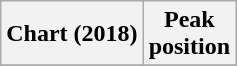<table class="wikitable sortable plainrowheaders" style="text-align:center">
<tr>
<th scope="col">Chart (2018)</th>
<th scope="col">Peak<br> position</th>
</tr>
<tr>
</tr>
</table>
